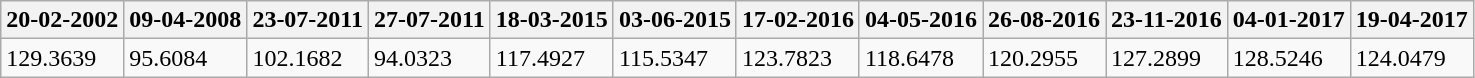<table class="wikitable">
<tr>
<th>20-02-2002</th>
<th>09-04-2008</th>
<th>23-07-2011</th>
<th>27-07-2011</th>
<th>18-03-2015</th>
<th>03-06-2015</th>
<th>17-02-2016</th>
<th>04-05-2016</th>
<th>26-08-2016</th>
<th>23-11-2016</th>
<th>04-01-2017</th>
<th>19-04-2017</th>
</tr>
<tr>
<td>129.3639</td>
<td>95.6084</td>
<td>102.1682</td>
<td>94.0323</td>
<td>117.4927</td>
<td>115.5347</td>
<td>123.7823</td>
<td>118.6478</td>
<td>120.2955</td>
<td>127.2899</td>
<td>128.5246</td>
<td>124.0479</td>
</tr>
</table>
